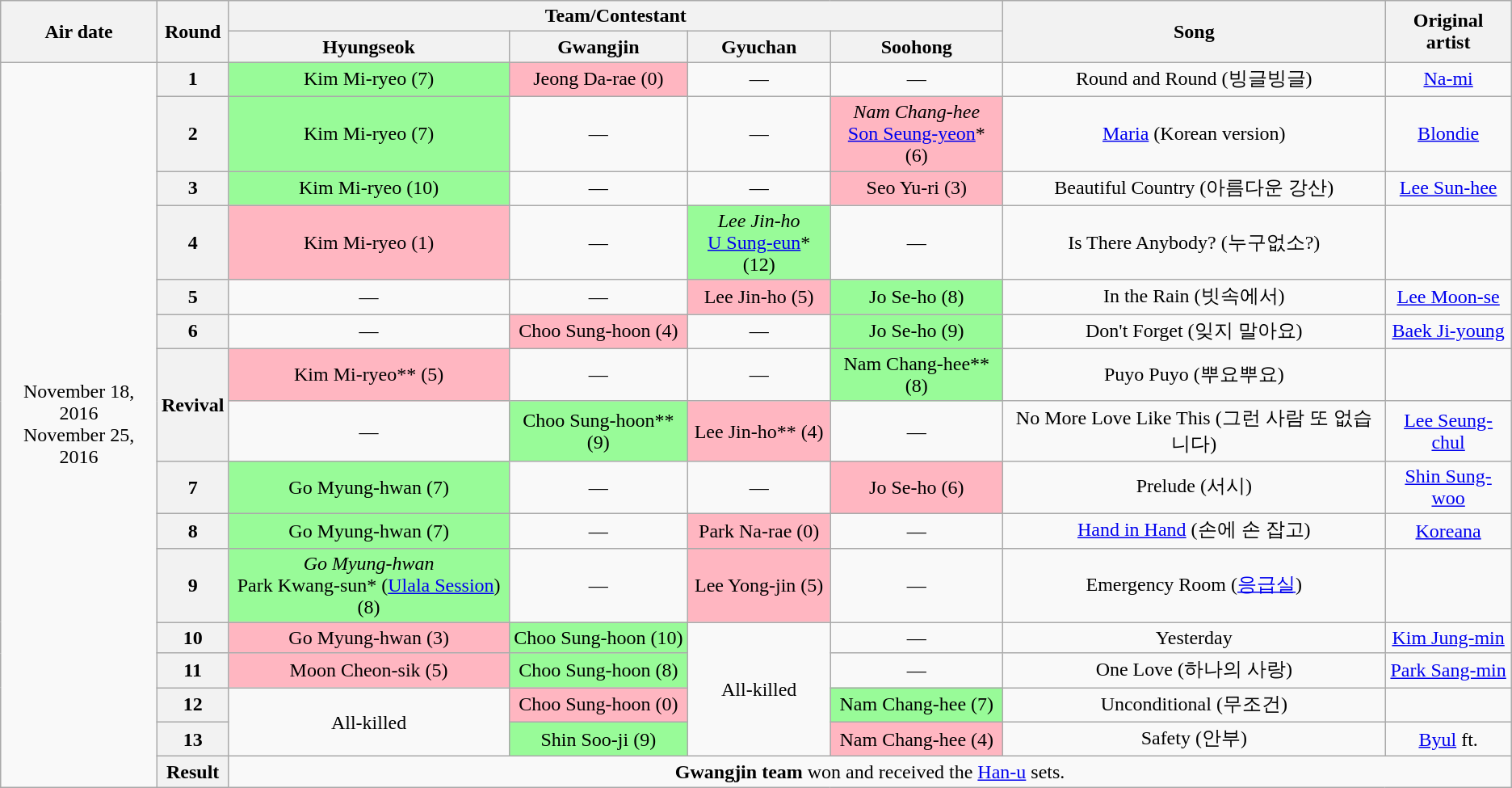<table class="wikitable" style="text-align:center;">
<tr>
<th rowspan=2>Air date</th>
<th rowspan=2>Round</th>
<th colspan=4>Team/Contestant</th>
<th rowspan=2>Song</th>
<th rowspan=2>Original artist</th>
</tr>
<tr>
<th>Hyungseok</th>
<th>Gwangjin</th>
<th>Gyuchan</th>
<th>Soohong</th>
</tr>
<tr>
<td rowspan=16>November 18, 2016<br>November 25, 2016</td>
<th>1</th>
<td bgcolor=palegreen>Kim Mi-ryeo (7)</td>
<td bgcolor=lightpink>Jeong Da-rae (0)</td>
<td>—</td>
<td>—</td>
<td>Round and Round (빙글빙글)</td>
<td><a href='#'>Na-mi</a></td>
</tr>
<tr>
<th>2</th>
<td bgcolor=palegreen>Kim Mi-ryeo (7)</td>
<td>—</td>
<td>—</td>
<td bgcolor=lightpink><em>Nam Chang-hee</em><br><a href='#'>Son Seung-yeon</a>* (6)</td>
<td><a href='#'>Maria</a> (Korean version)</td>
<td><a href='#'>Blondie</a></td>
</tr>
<tr>
<th>3</th>
<td bgcolor=palegreen>Kim Mi-ryeo (10)</td>
<td>—</td>
<td>—</td>
<td bgcolor=lightpink>Seo Yu-ri (3)</td>
<td>Beautiful Country (아름다운 강산)</td>
<td><a href='#'>Lee Sun-hee</a></td>
</tr>
<tr>
<th>4</th>
<td bgcolor=lightpink>Kim Mi-ryeo (1)</td>
<td>—</td>
<td bgcolor=palegreen><em>Lee Jin-ho</em><br><a href='#'>U Sung-eun</a>* (12)</td>
<td>—</td>
<td>Is There Anybody? (누구없소?)</td>
<td></td>
</tr>
<tr>
<th>5</th>
<td>—</td>
<td>—</td>
<td bgcolor=lightpink>Lee Jin-ho (5)</td>
<td bgcolor=palegreen>Jo Se-ho (8)</td>
<td>In the Rain (빗속에서)</td>
<td><a href='#'>Lee Moon-se</a></td>
</tr>
<tr>
<th>6</th>
<td>—</td>
<td bgcolor=lightpink>Choo Sung-hoon (4)</td>
<td>—</td>
<td bgcolor=palegreen>Jo Se-ho (9)</td>
<td>Don't Forget (잊지 말아요)</td>
<td><a href='#'>Baek Ji-young</a></td>
</tr>
<tr>
<th rowspan=2>Revival</th>
<td bgcolor=lightpink>Kim Mi-ryeo** (5)</td>
<td>—</td>
<td>—</td>
<td bgcolor=palegreen>Nam Chang-hee** (8)</td>
<td>Puyo Puyo (뿌요뿌요)</td>
<td></td>
</tr>
<tr>
<td>—</td>
<td bgcolor=palegreen>Choo Sung-hoon** (9)</td>
<td bgcolor=lightpink>Lee Jin-ho** (4)</td>
<td>—</td>
<td>No More Love Like This (그런 사람 또 없습니다)</td>
<td><a href='#'>Lee Seung-chul</a></td>
</tr>
<tr>
<th>7</th>
<td bgcolor=palegreen>Go Myung-hwan (7)</td>
<td>—</td>
<td>—</td>
<td bgcolor=lightpink>Jo Se-ho (6)</td>
<td>Prelude (서시)</td>
<td><a href='#'>Shin Sung-woo</a></td>
</tr>
<tr>
<th>8</th>
<td bgcolor=palegreen>Go Myung-hwan (7)</td>
<td>—</td>
<td bgcolor=lightpink>Park Na-rae (0)</td>
<td>—</td>
<td><a href='#'>Hand in Hand</a> (손에 손 잡고)<br></td>
<td><a href='#'>Koreana</a></td>
</tr>
<tr>
<th>9</th>
<td bgcolor=palegreen><em>Go Myung-hwan</em><br>Park Kwang-sun* (<a href='#'>Ulala Session</a>) (8)</td>
<td>—</td>
<td bgcolor=lightpink>Lee Yong-jin (5)</td>
<td>—</td>
<td>Emergency Room (<a href='#'>응급실</a>)</td>
<td></td>
</tr>
<tr>
<th>10</th>
<td bgcolor=lightpink>Go Myung-hwan (3)</td>
<td bgcolor=palegreen>Choo Sung-hoon (10)</td>
<td rowspan=4>All-killed</td>
<td>—</td>
<td>Yesterday</td>
<td><a href='#'>Kim Jung-min</a></td>
</tr>
<tr>
<th>11</th>
<td bgcolor=lightpink>Moon Cheon-sik (5)</td>
<td bgcolor=palegreen>Choo Sung-hoon (8)</td>
<td>—</td>
<td>One Love (하나의 사랑)</td>
<td><a href='#'>Park Sang-min</a></td>
</tr>
<tr>
<th>12</th>
<td rowspan=2>All-killed</td>
<td bgcolor=lightpink>Choo Sung-hoon (0)</td>
<td bgcolor=palegreen>Nam Chang-hee (7)</td>
<td>Unconditional (무조건)</td>
<td></td>
</tr>
<tr>
<th>13</th>
<td bgcolor=palegreen>Shin Soo-ji (9)</td>
<td bgcolor=lightpink>Nam Chang-hee (4)</td>
<td>Safety (안부)</td>
<td><a href='#'>Byul</a> ft. </td>
</tr>
<tr>
<th>Result</th>
<td colspan=6><strong>Gwangjin team</strong> won and received the <a href='#'>Han-u</a> sets.</td>
</tr>
</table>
